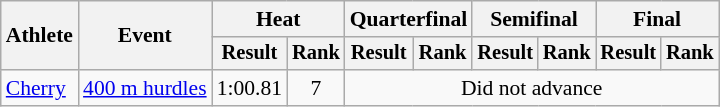<table class="wikitable" style="font-size:90%">
<tr>
<th rowspan="2">Athlete</th>
<th rowspan="2">Event</th>
<th colspan="2">Heat</th>
<th colspan="2">Quarterfinal</th>
<th colspan="2">Semifinal</th>
<th colspan="2">Final</th>
</tr>
<tr style="font-size:95%">
<th>Result</th>
<th>Rank</th>
<th>Result</th>
<th>Rank</th>
<th>Result</th>
<th>Rank</th>
<th>Result</th>
<th>Rank</th>
</tr>
<tr align=center>
<td align=left><a href='#'>Cherry</a></td>
<td align=left><a href='#'>400 m hurdles</a></td>
<td>1:00.81</td>
<td>7</td>
<td align=center colspan="6">Did not advance</td>
</tr>
</table>
